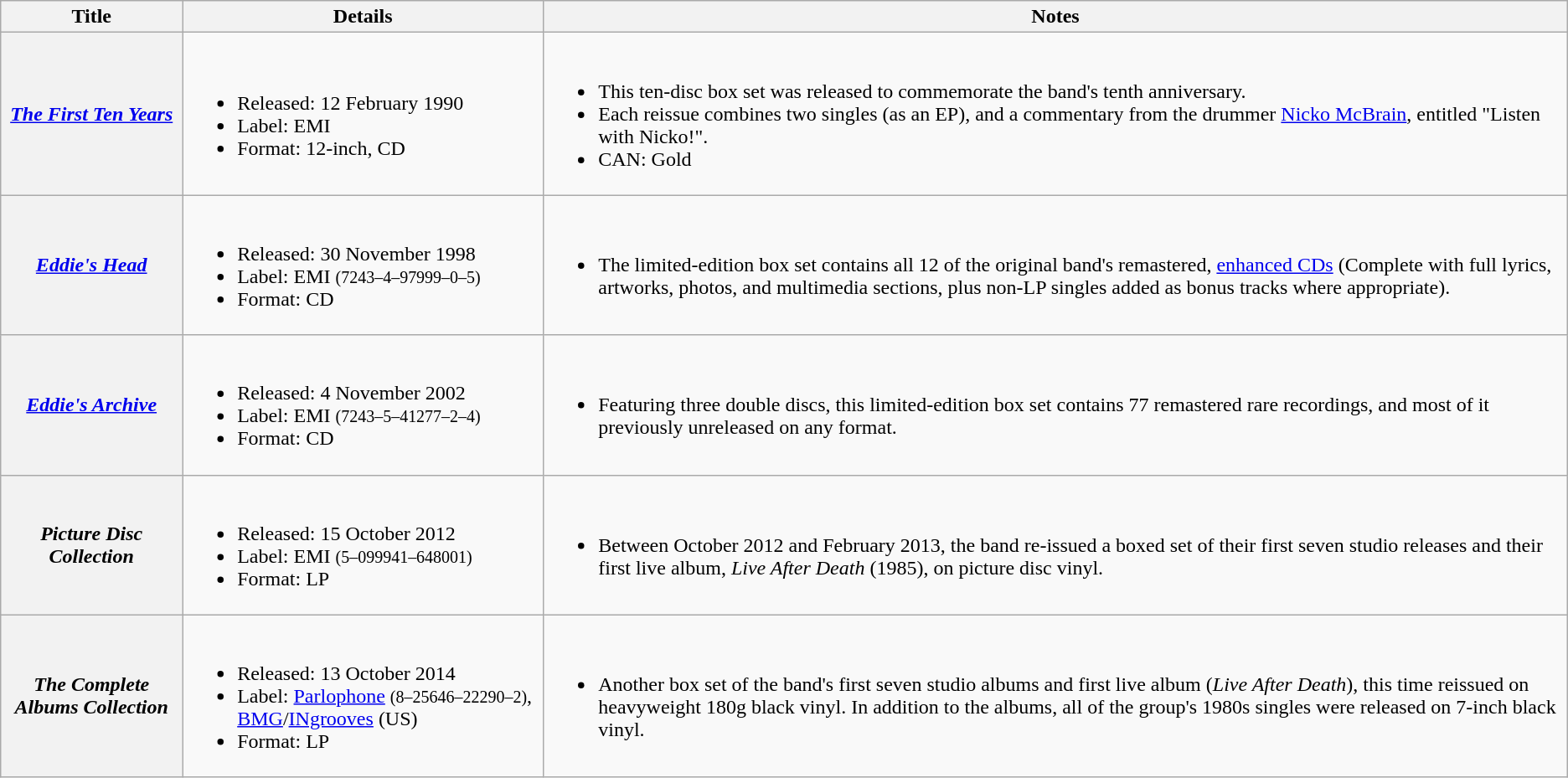<table class="wikitable plainrowheaders">
<tr>
<th scope="col">Title</th>
<th scope="col" style="width:280px;">Details</th>
<th scope="col">Notes</th>
</tr>
<tr>
<th scope="row"><em><a href='#'>The First Ten Years</a></em></th>
<td><br><ul><li>Released: 12 February 1990</li><li>Label: EMI</li><li>Format: 12-inch, CD</li></ul></td>
<td><br><ul><li>This ten-disc box set was released to commemorate the band's tenth anniversary.</li><li>Each reissue combines two singles (as an EP), and a commentary from the drummer <a href='#'>Nicko McBrain</a>, entitled "Listen with Nicko!".</li><li>CAN: Gold</li></ul></td>
</tr>
<tr>
<th scope="row"><em><a href='#'>Eddie's Head</a></em></th>
<td><br><ul><li>Released: 30 November 1998</li><li>Label: EMI <small>(7243–4–97999–0–5)</small></li><li>Format: CD</li></ul></td>
<td><br><ul><li>The limited-edition box set contains all 12 of the original band's remastered, <a href='#'>enhanced CDs</a> (Complete with full lyrics, artworks, photos, and multimedia sections, plus non-LP singles added as bonus tracks where appropriate).</li></ul></td>
</tr>
<tr>
<th scope="row"><em><a href='#'>Eddie's Archive</a></em></th>
<td><br><ul><li>Released: 4 November 2002</li><li>Label: EMI <small>(7243–5–41277–2–4)</small></li><li>Format: CD</li></ul></td>
<td><br><ul><li>Featuring three double discs, this limited-edition box set contains 77 remastered rare recordings, and most of it previously unreleased on any format.</li></ul></td>
</tr>
<tr>
<th scope="row"><em>Picture Disc Collection</em></th>
<td><br><ul><li>Released: 15 October 2012</li><li>Label: EMI <small>(5–099941–648001)</small></li><li>Format: LP</li></ul></td>
<td><br><ul><li>Between October 2012 and February 2013, the band re-issued a boxed set of their first seven studio releases and their first live album, <em>Live After Death</em> (1985), on picture disc vinyl.</li></ul></td>
</tr>
<tr>
<th scope="row"><em>The Complete Albums Collection</em></th>
<td><br><ul><li>Released: 13 October 2014</li><li>Label: <a href='#'>Parlophone</a> <small>(8–25646–22290–2)</small>, <a href='#'>BMG</a>/<a href='#'>INgrooves</a> (US)</li><li>Format: LP</li></ul></td>
<td><br><ul><li>Another box set of the band's first seven studio albums and first live album (<em>Live After Death</em>), this time reissued on heavyweight 180g black vinyl. In addition to the albums, all of the group's 1980s singles were released on 7-inch black vinyl.</li></ul></td>
</tr>
</table>
